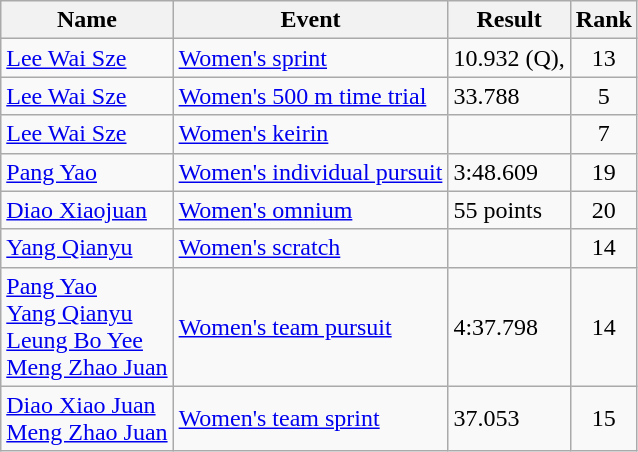<table class="wikitable sortable">
<tr>
<th>Name</th>
<th>Event</th>
<th>Result</th>
<th>Rank</th>
</tr>
<tr>
<td><a href='#'>Lee Wai Sze</a></td>
<td><a href='#'>Women's sprint</a></td>
<td>10.932 (Q),</td>
<td align=center>13</td>
</tr>
<tr>
<td><a href='#'>Lee Wai Sze</a></td>
<td><a href='#'>Women's 500 m time trial</a></td>
<td>33.788</td>
<td align=center>5</td>
</tr>
<tr>
<td><a href='#'>Lee Wai Sze</a></td>
<td><a href='#'>Women's keirin</a></td>
<td></td>
<td align=center>7</td>
</tr>
<tr>
<td><a href='#'>Pang Yao</a></td>
<td><a href='#'>Women's individual pursuit</a></td>
<td>3:48.609</td>
<td align=center>19</td>
</tr>
<tr>
<td><a href='#'>Diao Xiaojuan</a></td>
<td><a href='#'>Women's omnium</a></td>
<td>55 points</td>
<td align=center>20</td>
</tr>
<tr>
<td><a href='#'>Yang Qianyu</a></td>
<td><a href='#'>Women's scratch</a></td>
<td></td>
<td align=center>14</td>
</tr>
<tr>
<td><a href='#'>Pang Yao</a><br><a href='#'>Yang Qianyu</a><br><a href='#'>Leung Bo Yee</a><br><a href='#'>Meng Zhao Juan</a></td>
<td><a href='#'>Women's team pursuit</a></td>
<td>4:37.798</td>
<td align=center>14</td>
</tr>
<tr>
<td><a href='#'>Diao Xiao Juan</a><br><a href='#'>Meng Zhao Juan</a></td>
<td><a href='#'>Women's team sprint</a></td>
<td>37.053</td>
<td align=center>15</td>
</tr>
</table>
